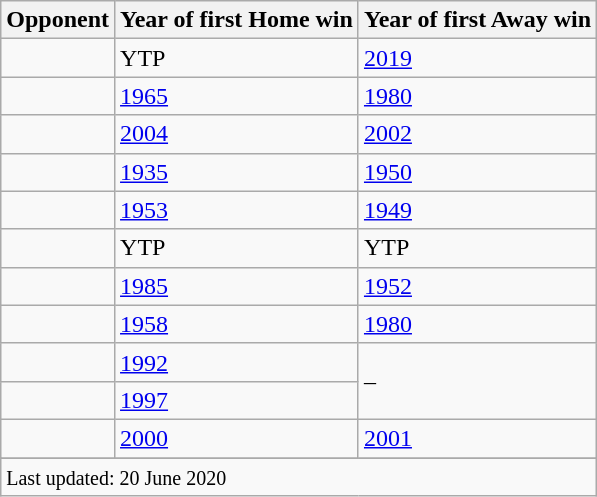<table class="wikitable plainrowheaders sortable" style=align:center;>
<tr>
<th>Opponent</th>
<th>Year of first Home win</th>
<th>Year of first Away win</th>
</tr>
<tr>
<td></td>
<td>YTP</td>
<td><a href='#'>2019</a></td>
</tr>
<tr>
<td></td>
<td><a href='#'>1965</a></td>
<td><a href='#'>1980</a></td>
</tr>
<tr>
<td></td>
<td><a href='#'>2004</a></td>
<td><a href='#'>2002</a></td>
</tr>
<tr>
<td></td>
<td><a href='#'>1935</a></td>
<td><a href='#'>1950</a></td>
</tr>
<tr>
<td></td>
<td><a href='#'>1953</a></td>
<td><a href='#'>1949</a></td>
</tr>
<tr>
<td></td>
<td>YTP</td>
<td>YTP</td>
</tr>
<tr>
<td></td>
<td><a href='#'>1985</a></td>
<td><a href='#'>1952</a></td>
</tr>
<tr>
<td></td>
<td><a href='#'>1958</a></td>
<td><a href='#'>1980</a></td>
</tr>
<tr>
<td></td>
<td><a href='#'>1992</a></td>
<td rowspan=2>–</td>
</tr>
<tr>
<td></td>
<td><a href='#'>1997</a></td>
</tr>
<tr>
<td></td>
<td><a href='#'>2000</a></td>
<td><a href='#'>2001</a></td>
</tr>
<tr>
</tr>
<tr class=sortbottom>
<td colspan=3><small>Last updated: 20 June 2020</small></td>
</tr>
</table>
